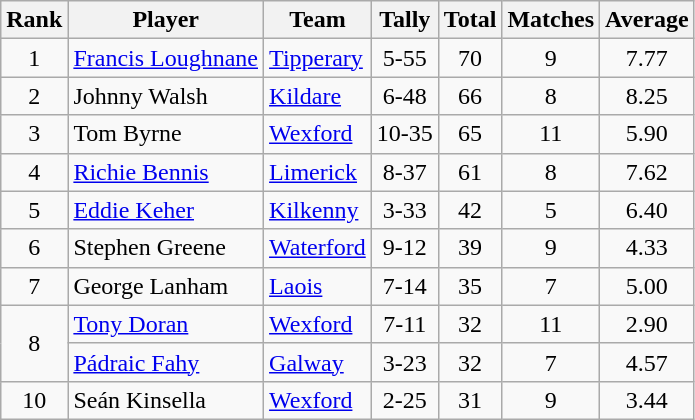<table class="wikitable">
<tr>
<th>Rank</th>
<th>Player</th>
<th>Team</th>
<th>Tally</th>
<th>Total</th>
<th>Matches</th>
<th>Average</th>
</tr>
<tr>
<td rowspan=1 align=center>1</td>
<td><a href='#'>Francis Loughnane</a></td>
<td><a href='#'>Tipperary</a></td>
<td align=center>5-55</td>
<td align=center>70</td>
<td align=center>9</td>
<td align=center>7.77</td>
</tr>
<tr>
<td rowspan=1 align=center>2</td>
<td>Johnny Walsh</td>
<td><a href='#'>Kildare</a></td>
<td align=center>6-48</td>
<td align=center>66</td>
<td align=center>8</td>
<td align=center>8.25</td>
</tr>
<tr>
<td rowspan=1 align=center>3</td>
<td>Tom Byrne</td>
<td><a href='#'>Wexford</a></td>
<td align=center>10-35</td>
<td align=center>65</td>
<td align=center>11</td>
<td align=center>5.90</td>
</tr>
<tr>
<td rowspan=1 align=center>4</td>
<td><a href='#'>Richie Bennis</a></td>
<td><a href='#'>Limerick</a></td>
<td align=center>8-37</td>
<td align=center>61</td>
<td align=center>8</td>
<td align=center>7.62</td>
</tr>
<tr>
<td rowspan=1 align=center>5</td>
<td><a href='#'>Eddie Keher</a></td>
<td><a href='#'>Kilkenny</a></td>
<td align=center>3-33</td>
<td align=center>42</td>
<td align=center>5</td>
<td align=center>6.40</td>
</tr>
<tr>
<td rowspan=1 align=center>6</td>
<td>Stephen Greene</td>
<td><a href='#'>Waterford</a></td>
<td align=center>9-12</td>
<td align=center>39</td>
<td align=center>9</td>
<td align=center>4.33</td>
</tr>
<tr>
<td rowspan=1 align=center>7</td>
<td>George Lanham</td>
<td><a href='#'>Laois</a></td>
<td align=center>7-14</td>
<td align=center>35</td>
<td align=center>7</td>
<td align=center>5.00</td>
</tr>
<tr>
<td rowspan=2 align=center>8</td>
<td><a href='#'>Tony Doran</a></td>
<td><a href='#'>Wexford</a></td>
<td align=center>7-11</td>
<td align=center>32</td>
<td align=center>11</td>
<td align=center>2.90</td>
</tr>
<tr>
<td><a href='#'>Pádraic Fahy</a></td>
<td><a href='#'>Galway</a></td>
<td align=center>3-23</td>
<td align=center>32</td>
<td align=center>7</td>
<td align=center>4.57</td>
</tr>
<tr>
<td rowspan=1 align=center>10</td>
<td>Seán Kinsella</td>
<td><a href='#'>Wexford</a></td>
<td align=center>2-25</td>
<td align=center>31</td>
<td align=center>9</td>
<td align=center>3.44</td>
</tr>
</table>
